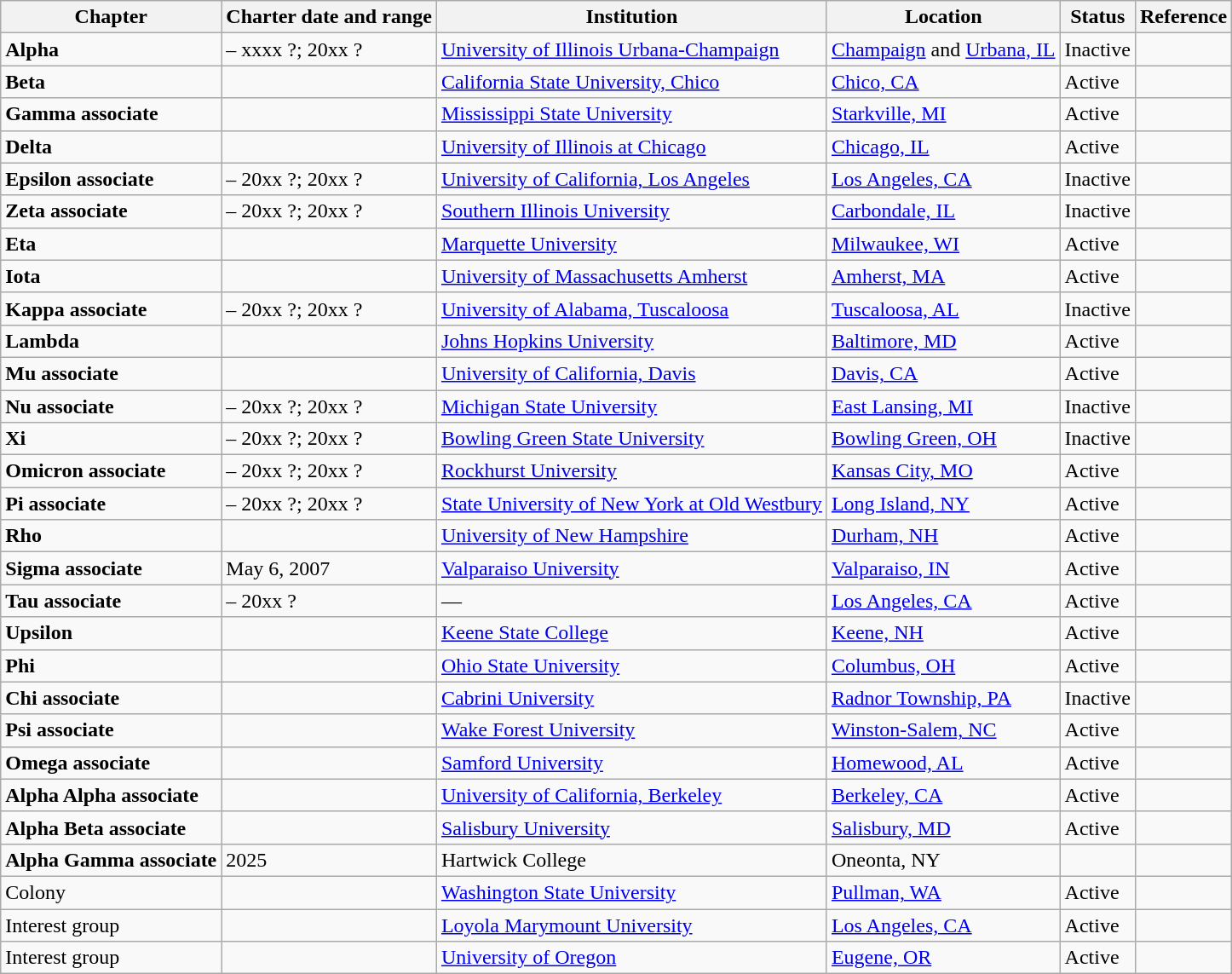<table class="wikitable sortable">
<tr>
<th>Chapter</th>
<th>Charter date and range</th>
<th>Institution</th>
<th>Location</th>
<th>Status</th>
<th>Reference</th>
</tr>
<tr>
<td><strong>Alpha</strong></td>
<td> – xxxx ?; 20xx ?</td>
<td><a href='#'>University of Illinois Urbana-Champaign</a></td>
<td><a href='#'>Champaign</a> and <a href='#'>Urbana, IL</a></td>
<td>Inactive</td>
<td></td>
</tr>
<tr>
<td><strong>Beta</strong></td>
<td></td>
<td><a href='#'>California State University, Chico</a></td>
<td><a href='#'>Chico, CA</a></td>
<td>Active</td>
<td></td>
</tr>
<tr>
<td><strong>Gamma associate</strong></td>
<td></td>
<td><a href='#'>Mississippi State University</a></td>
<td><a href='#'>Starkville, MI</a></td>
<td>Active</td>
<td></td>
</tr>
<tr>
<td><strong>Delta</strong></td>
<td></td>
<td><a href='#'>University of Illinois at Chicago</a></td>
<td><a href='#'>Chicago, IL</a></td>
<td>Active</td>
<td></td>
</tr>
<tr>
<td><strong>Epsilon associate</strong></td>
<td> – 20xx ?; 20xx ?</td>
<td><a href='#'>University of California, Los Angeles</a></td>
<td><a href='#'>Los Angeles, CA</a></td>
<td>Inactive</td>
<td></td>
</tr>
<tr>
<td><strong>Zeta associate</strong></td>
<td> – 20xx ?; 20xx ?</td>
<td><a href='#'>Southern Illinois University</a></td>
<td><a href='#'>Carbondale, IL</a></td>
<td>Inactive</td>
<td></td>
</tr>
<tr>
<td><strong>Eta</strong></td>
<td></td>
<td><a href='#'>Marquette University</a></td>
<td><a href='#'>Milwaukee, WI</a></td>
<td>Active</td>
<td></td>
</tr>
<tr>
<td><strong>Iota</strong></td>
<td></td>
<td><a href='#'>University of Massachusetts Amherst</a></td>
<td><a href='#'>Amherst, MA</a></td>
<td>Active</td>
<td></td>
</tr>
<tr>
<td><strong>Kappa associate</strong></td>
<td> – 20xx ?; 20xx ?</td>
<td><a href='#'>University of Alabama, Tuscaloosa</a></td>
<td><a href='#'>Tuscaloosa, AL</a></td>
<td>Inactive</td>
<td></td>
</tr>
<tr>
<td><strong>Lambda</strong></td>
<td></td>
<td><a href='#'>Johns Hopkins University</a></td>
<td><a href='#'>Baltimore, MD</a></td>
<td>Active</td>
<td></td>
</tr>
<tr>
<td><strong>Mu associate</strong></td>
<td></td>
<td><a href='#'>University of California, Davis</a></td>
<td><a href='#'>Davis, CA</a></td>
<td>Active</td>
<td></td>
</tr>
<tr>
<td><strong>Nu associate</strong></td>
<td> – 20xx ?; 20xx ?</td>
<td><a href='#'>Michigan State University</a></td>
<td><a href='#'>East Lansing, MI</a></td>
<td>Inactive</td>
<td></td>
</tr>
<tr>
<td><strong>Xi</strong></td>
<td> – 20xx ?; 20xx ?</td>
<td><a href='#'>Bowling Green State University</a></td>
<td><a href='#'>Bowling Green, OH</a></td>
<td>Inactive</td>
<td></td>
</tr>
<tr>
<td><strong>Omicron associate</strong></td>
<td> – 20xx ?; 20xx ?</td>
<td><a href='#'>Rockhurst University</a></td>
<td><a href='#'>Kansas City, MO</a></td>
<td>Active</td>
<td></td>
</tr>
<tr>
<td><strong>Pi associate</strong></td>
<td> – 20xx ?; 20xx ?</td>
<td><a href='#'>State University of New York at Old Westbury</a></td>
<td><a href='#'>Long Island, NY</a></td>
<td>Active</td>
<td></td>
</tr>
<tr>
<td><strong>Rho</strong></td>
<td></td>
<td><a href='#'>University of New Hampshire</a></td>
<td><a href='#'>Durham, NH</a></td>
<td>Active</td>
<td></td>
</tr>
<tr>
<td><strong>Sigma associate</strong></td>
<td>May 6, 2007</td>
<td><a href='#'>Valparaiso University</a></td>
<td><a href='#'>Valparaiso, IN</a></td>
<td>Active</td>
<td></td>
</tr>
<tr>
<td><strong>Tau associate</strong></td>
<td> – 20xx ?</td>
<td>—</td>
<td><a href='#'>Los Angeles, CA</a></td>
<td>Active</td>
<td></td>
</tr>
<tr>
<td><strong>Upsilon</strong></td>
<td></td>
<td><a href='#'>Keene State College</a></td>
<td><a href='#'>Keene, NH</a></td>
<td>Active</td>
<td></td>
</tr>
<tr>
<td><strong>Phi</strong></td>
<td></td>
<td><a href='#'>Ohio State University</a></td>
<td><a href='#'>Columbus, OH</a></td>
<td>Active</td>
<td></td>
</tr>
<tr>
<td><strong>Chi associate</strong></td>
<td></td>
<td><a href='#'>Cabrini University</a></td>
<td><a href='#'>Radnor Township, PA</a></td>
<td>Inactive</td>
<td></td>
</tr>
<tr>
<td><strong>Psi associate</strong></td>
<td></td>
<td><a href='#'>Wake Forest University</a></td>
<td><a href='#'>Winston-Salem, NC</a></td>
<td>Active</td>
<td></td>
</tr>
<tr>
<td><strong>Omega associate</strong></td>
<td></td>
<td><a href='#'>Samford University</a></td>
<td><a href='#'>Homewood, AL</a></td>
<td>Active</td>
<td></td>
</tr>
<tr>
<td><strong>Alpha Alpha associate</strong></td>
<td></td>
<td><a href='#'>University of California, Berkeley</a></td>
<td><a href='#'>Berkeley, CA</a></td>
<td>Active</td>
<td></td>
</tr>
<tr>
<td><strong>Alpha Beta associate</strong></td>
<td></td>
<td><a href='#'>Salisbury University</a></td>
<td><a href='#'>Salisbury, MD</a></td>
<td>Active</td>
<td></td>
</tr>
<tr>
<td><strong>Alpha Gamma associate</strong></td>
<td>2025</td>
<td>Hartwick College</td>
<td>Oneonta, NY</td>
<td></td>
<td></td>
</tr>
<tr>
<td>Colony</td>
<td></td>
<td><a href='#'>Washington State University</a></td>
<td><a href='#'>Pullman, WA</a></td>
<td>Active</td>
<td></td>
</tr>
<tr>
<td>Interest group</td>
<td></td>
<td><a href='#'>Loyola Marymount University</a></td>
<td><a href='#'>Los Angeles, CA</a></td>
<td>Active</td>
<td></td>
</tr>
<tr>
<td>Interest group</td>
<td></td>
<td><a href='#'>University of Oregon</a></td>
<td><a href='#'>Eugene, OR</a></td>
<td>Active</td>
<td></td>
</tr>
</table>
